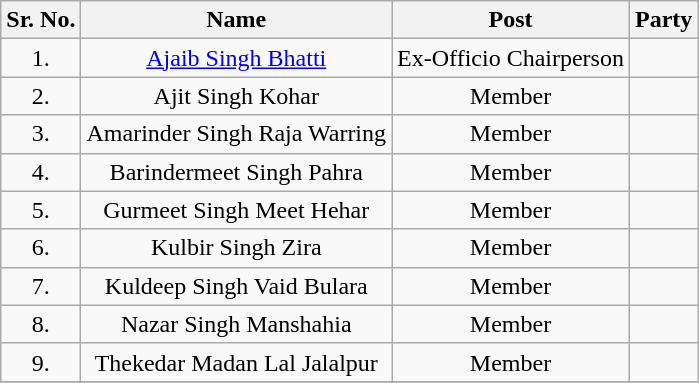<table class="wikitable sortable">
<tr>
<th>Sr. No.</th>
<th>Name</th>
<th>Post</th>
<th colspan="2">Party</th>
</tr>
<tr align="center">
<td>1.</td>
<td><a href='#'>Ajaib Singh Bhatti</a></td>
<td>Ex-Officio Chairperson</td>
<td></td>
</tr>
<tr align="center">
<td>2.</td>
<td>Ajit Singh Kohar</td>
<td>Member</td>
<td></td>
</tr>
<tr align="center">
<td>3.</td>
<td>Amarinder Singh Raja Warring</td>
<td>Member</td>
<td></td>
</tr>
<tr align="center">
<td>4.</td>
<td>Barindermeet Singh Pahra</td>
<td>Member</td>
<td></td>
</tr>
<tr align="center">
<td>5.</td>
<td>Gurmeet Singh Meet Hehar</td>
<td>Member</td>
<td></td>
</tr>
<tr align="center">
<td>6.</td>
<td>Kulbir Singh Zira</td>
<td>Member</td>
<td></td>
</tr>
<tr align="center">
<td>7.</td>
<td>Kuldeep Singh Vaid Bulara</td>
<td>Member</td>
<td></td>
</tr>
<tr align="center">
<td>8.</td>
<td>Nazar Singh Manshahia</td>
<td>Member</td>
<td></td>
</tr>
<tr align="center">
<td>9.</td>
<td>Thekedar Madan Lal Jalalpur</td>
<td>Member</td>
<td></td>
</tr>
<tr align="center">
</tr>
</table>
